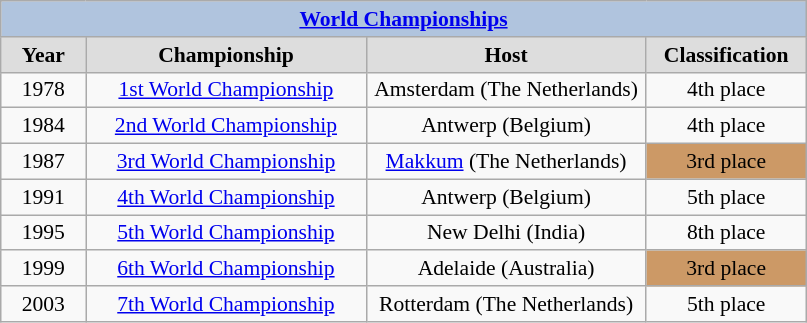<table class="wikitable" style=font-size:90%>
<tr align=center style="background:#B0C4DE;">
<td colspan=4><strong><a href='#'>World Championships</a></strong></td>
</tr>
<tr align=center bgcolor="#dddddd">
<td width=50><strong>Year</strong></td>
<td width=180><strong>Championship</strong></td>
<td width=180><strong>Host</strong></td>
<td width=100><strong>Classification</strong></td>
</tr>
<tr align=center>
<td>1978</td>
<td><a href='#'>1st World Championship</a></td>
<td>Amsterdam (The Netherlands)</td>
<td align="center">4th place</td>
</tr>
<tr align=center>
<td>1984</td>
<td><a href='#'>2nd World Championship</a></td>
<td>Antwerp (Belgium)</td>
<td align="center">4th place</td>
</tr>
<tr align=center>
<td>1987</td>
<td><a href='#'>3rd World Championship</a></td>
<td><a href='#'>Makkum</a> (The Netherlands)</td>
<td bgcolor="#CC9966" align="center"> 3rd place</td>
</tr>
<tr align=center>
<td>1991</td>
<td><a href='#'>4th World Championship</a></td>
<td>Antwerp (Belgium)</td>
<td align="center">5th place</td>
</tr>
<tr align=center>
<td>1995</td>
<td><a href='#'>5th World Championship</a></td>
<td>New Delhi (India)</td>
<td align="center">8th place</td>
</tr>
<tr align=center>
<td>1999</td>
<td><a href='#'>6th World Championship</a></td>
<td>Adelaide (Australia)</td>
<td bgcolor="#CC9966" align="center"> 3rd place</td>
</tr>
<tr align=center>
<td>2003</td>
<td><a href='#'>7th World Championship</a></td>
<td>Rotterdam (The Netherlands)</td>
<td align="center">5th place</td>
</tr>
</table>
